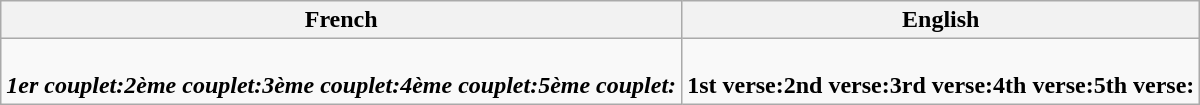<table class="wikitable">
<tr>
<th>French</th>
<th>English</th>
</tr>
<tr>
<td style="font-style: italic;"><br><strong>1er couplet:</strong><strong>2ème couplet:</strong><strong>3ème couplet:</strong><strong>4ème couplet:</strong><strong>5ème couplet:</strong></td>
<td><br><strong>1st verse:</strong><strong>2nd verse:</strong><strong>3rd verse:</strong><strong>4th verse:</strong><strong>5th verse:</strong></td>
</tr>
</table>
